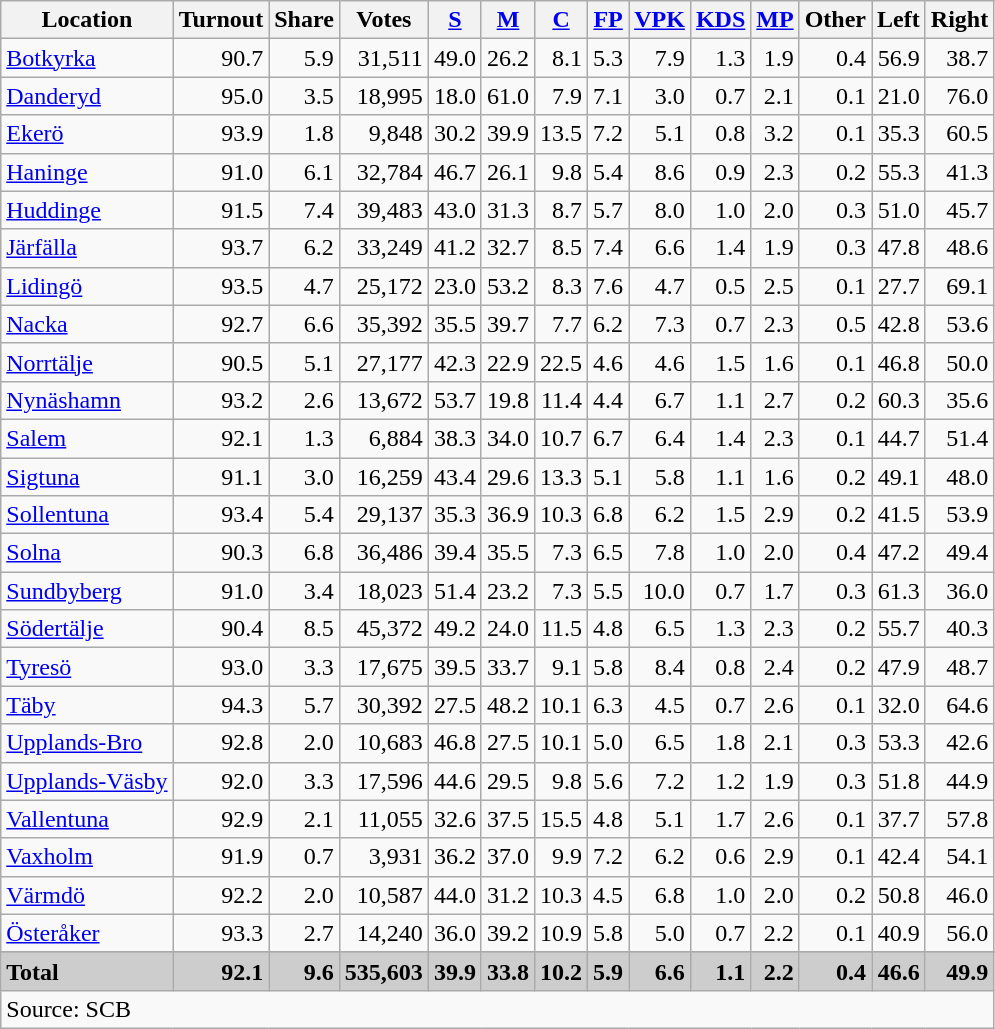<table class="wikitable sortable" style=text-align:right>
<tr>
<th>Location</th>
<th>Turnout</th>
<th>Share</th>
<th>Votes</th>
<th><a href='#'>S</a></th>
<th><a href='#'>M</a></th>
<th><a href='#'>C</a></th>
<th><a href='#'>FP</a></th>
<th><a href='#'>VPK</a></th>
<th><a href='#'>KDS</a></th>
<th><a href='#'>MP</a></th>
<th>Other</th>
<th>Left</th>
<th>Right</th>
</tr>
<tr>
<td align=left><a href='#'>Botkyrka</a></td>
<td>90.7</td>
<td>5.9</td>
<td>31,511</td>
<td>49.0</td>
<td>26.2</td>
<td>8.1</td>
<td>5.3</td>
<td>7.9</td>
<td>1.3</td>
<td>1.9</td>
<td>0.4</td>
<td>56.9</td>
<td>38.7</td>
</tr>
<tr>
<td align=left><a href='#'>Danderyd</a></td>
<td>95.0</td>
<td>3.5</td>
<td>18,995</td>
<td>18.0</td>
<td>61.0</td>
<td>7.9</td>
<td>7.1</td>
<td>3.0</td>
<td>0.7</td>
<td>2.1</td>
<td>0.1</td>
<td>21.0</td>
<td>76.0</td>
</tr>
<tr>
<td align=left><a href='#'>Ekerö</a></td>
<td>93.9</td>
<td>1.8</td>
<td>9,848</td>
<td>30.2</td>
<td>39.9</td>
<td>13.5</td>
<td>7.2</td>
<td>5.1</td>
<td>0.8</td>
<td>3.2</td>
<td>0.1</td>
<td>35.3</td>
<td>60.5</td>
</tr>
<tr>
<td align=left><a href='#'>Haninge</a></td>
<td>91.0</td>
<td>6.1</td>
<td>32,784</td>
<td>46.7</td>
<td>26.1</td>
<td>9.8</td>
<td>5.4</td>
<td>8.6</td>
<td>0.9</td>
<td>2.3</td>
<td>0.2</td>
<td>55.3</td>
<td>41.3</td>
</tr>
<tr>
<td align=left><a href='#'>Huddinge</a></td>
<td>91.5</td>
<td>7.4</td>
<td>39,483</td>
<td>43.0</td>
<td>31.3</td>
<td>8.7</td>
<td>5.7</td>
<td>8.0</td>
<td>1.0</td>
<td>2.0</td>
<td>0.3</td>
<td>51.0</td>
<td>45.7</td>
</tr>
<tr>
<td align=left><a href='#'>Järfälla</a></td>
<td>93.7</td>
<td>6.2</td>
<td>33,249</td>
<td>41.2</td>
<td>32.7</td>
<td>8.5</td>
<td>7.4</td>
<td>6.6</td>
<td>1.4</td>
<td>1.9</td>
<td>0.3</td>
<td>47.8</td>
<td>48.6</td>
</tr>
<tr>
<td align=left><a href='#'>Lidingö</a></td>
<td>93.5</td>
<td>4.7</td>
<td>25,172</td>
<td>23.0</td>
<td>53.2</td>
<td>8.3</td>
<td>7.6</td>
<td>4.7</td>
<td>0.5</td>
<td>2.5</td>
<td>0.1</td>
<td>27.7</td>
<td>69.1</td>
</tr>
<tr>
<td align=left><a href='#'>Nacka</a></td>
<td>92.7</td>
<td>6.6</td>
<td>35,392</td>
<td>35.5</td>
<td>39.7</td>
<td>7.7</td>
<td>6.2</td>
<td>7.3</td>
<td>0.7</td>
<td>2.3</td>
<td>0.5</td>
<td>42.8</td>
<td>53.6</td>
</tr>
<tr>
<td align=left><a href='#'>Norrtälje</a></td>
<td>90.5</td>
<td>5.1</td>
<td>27,177</td>
<td>42.3</td>
<td>22.9</td>
<td>22.5</td>
<td>4.6</td>
<td>4.6</td>
<td>1.5</td>
<td>1.6</td>
<td>0.1</td>
<td>46.8</td>
<td>50.0</td>
</tr>
<tr>
<td align=left><a href='#'>Nynäshamn</a></td>
<td>93.2</td>
<td>2.6</td>
<td>13,672</td>
<td>53.7</td>
<td>19.8</td>
<td>11.4</td>
<td>4.4</td>
<td>6.7</td>
<td>1.1</td>
<td>2.7</td>
<td>0.2</td>
<td>60.3</td>
<td>35.6</td>
</tr>
<tr>
<td align=left><a href='#'>Salem</a></td>
<td>92.1</td>
<td>1.3</td>
<td>6,884</td>
<td>38.3</td>
<td>34.0</td>
<td>10.7</td>
<td>6.7</td>
<td>6.4</td>
<td>1.4</td>
<td>2.3</td>
<td>0.1</td>
<td>44.7</td>
<td>51.4</td>
</tr>
<tr>
<td align=left><a href='#'>Sigtuna</a></td>
<td>91.1</td>
<td>3.0</td>
<td>16,259</td>
<td>43.4</td>
<td>29.6</td>
<td>13.3</td>
<td>5.1</td>
<td>5.8</td>
<td>1.1</td>
<td>1.6</td>
<td>0.2</td>
<td>49.1</td>
<td>48.0</td>
</tr>
<tr>
<td align=left><a href='#'>Sollentuna</a></td>
<td>93.4</td>
<td>5.4</td>
<td>29,137</td>
<td>35.3</td>
<td>36.9</td>
<td>10.3</td>
<td>6.8</td>
<td>6.2</td>
<td>1.5</td>
<td>2.9</td>
<td>0.2</td>
<td>41.5</td>
<td>53.9</td>
</tr>
<tr>
<td align=left><a href='#'>Solna</a></td>
<td>90.3</td>
<td>6.8</td>
<td>36,486</td>
<td>39.4</td>
<td>35.5</td>
<td>7.3</td>
<td>6.5</td>
<td>7.8</td>
<td>1.0</td>
<td>2.0</td>
<td>0.4</td>
<td>47.2</td>
<td>49.4</td>
</tr>
<tr>
<td align=left><a href='#'>Sundbyberg</a></td>
<td>91.0</td>
<td>3.4</td>
<td>18,023</td>
<td>51.4</td>
<td>23.2</td>
<td>7.3</td>
<td>5.5</td>
<td>10.0</td>
<td>0.7</td>
<td>1.7</td>
<td>0.3</td>
<td>61.3</td>
<td>36.0</td>
</tr>
<tr>
<td align=left><a href='#'>Södertälje</a></td>
<td>90.4</td>
<td>8.5</td>
<td>45,372</td>
<td>49.2</td>
<td>24.0</td>
<td>11.5</td>
<td>4.8</td>
<td>6.5</td>
<td>1.3</td>
<td>2.3</td>
<td>0.2</td>
<td>55.7</td>
<td>40.3</td>
</tr>
<tr>
<td align=left><a href='#'>Tyresö</a></td>
<td>93.0</td>
<td>3.3</td>
<td>17,675</td>
<td>39.5</td>
<td>33.7</td>
<td>9.1</td>
<td>5.8</td>
<td>8.4</td>
<td>0.8</td>
<td>2.4</td>
<td>0.2</td>
<td>47.9</td>
<td>48.7</td>
</tr>
<tr>
<td align=left><a href='#'>Täby</a></td>
<td>94.3</td>
<td>5.7</td>
<td>30,392</td>
<td>27.5</td>
<td>48.2</td>
<td>10.1</td>
<td>6.3</td>
<td>4.5</td>
<td>0.7</td>
<td>2.6</td>
<td>0.1</td>
<td>32.0</td>
<td>64.6</td>
</tr>
<tr>
<td align=left><a href='#'>Upplands-Bro</a></td>
<td>92.8</td>
<td>2.0</td>
<td>10,683</td>
<td>46.8</td>
<td>27.5</td>
<td>10.1</td>
<td>5.0</td>
<td>6.5</td>
<td>1.8</td>
<td>2.1</td>
<td>0.3</td>
<td>53.3</td>
<td>42.6</td>
</tr>
<tr>
<td align=left><a href='#'>Upplands-Väsby</a></td>
<td>92.0</td>
<td>3.3</td>
<td>17,596</td>
<td>44.6</td>
<td>29.5</td>
<td>9.8</td>
<td>5.6</td>
<td>7.2</td>
<td>1.2</td>
<td>1.9</td>
<td>0.3</td>
<td>51.8</td>
<td>44.9</td>
</tr>
<tr>
<td align=left><a href='#'>Vallentuna</a></td>
<td>92.9</td>
<td>2.1</td>
<td>11,055</td>
<td>32.6</td>
<td>37.5</td>
<td>15.5</td>
<td>4.8</td>
<td>5.1</td>
<td>1.7</td>
<td>2.6</td>
<td>0.1</td>
<td>37.7</td>
<td>57.8</td>
</tr>
<tr>
<td align=left><a href='#'>Vaxholm</a></td>
<td>91.9</td>
<td>0.7</td>
<td>3,931</td>
<td>36.2</td>
<td>37.0</td>
<td>9.9</td>
<td>7.2</td>
<td>6.2</td>
<td>0.6</td>
<td>2.9</td>
<td>0.1</td>
<td>42.4</td>
<td>54.1</td>
</tr>
<tr>
<td align=left><a href='#'>Värmdö</a></td>
<td>92.2</td>
<td>2.0</td>
<td>10,587</td>
<td>44.0</td>
<td>31.2</td>
<td>10.3</td>
<td>4.5</td>
<td>6.8</td>
<td>1.0</td>
<td>2.0</td>
<td>0.2</td>
<td>50.8</td>
<td>46.0</td>
</tr>
<tr>
<td align=left><a href='#'>Österåker</a></td>
<td>93.3</td>
<td>2.7</td>
<td>14,240</td>
<td>36.0</td>
<td>39.2</td>
<td>10.9</td>
<td>5.8</td>
<td>5.0</td>
<td>0.7</td>
<td>2.2</td>
<td>0.1</td>
<td>40.9</td>
<td>56.0</td>
</tr>
<tr>
</tr>
<tr style="background:#CDCDCD;">
<td align=left><strong>Total</strong></td>
<td><strong>92.1</strong></td>
<td><strong>9.6</strong></td>
<td><strong>535,603</strong></td>
<td><strong>39.9</strong></td>
<td><strong>33.8</strong></td>
<td><strong>10.2</strong></td>
<td><strong>5.9</strong></td>
<td><strong>6.6</strong></td>
<td><strong>1.1</strong></td>
<td><strong>2.2</strong></td>
<td><strong>0.4</strong></td>
<td><strong>46.6</strong></td>
<td><strong>49.9</strong></td>
</tr>
<tr>
<td align=left colspan=14>Source: SCB </td>
</tr>
</table>
